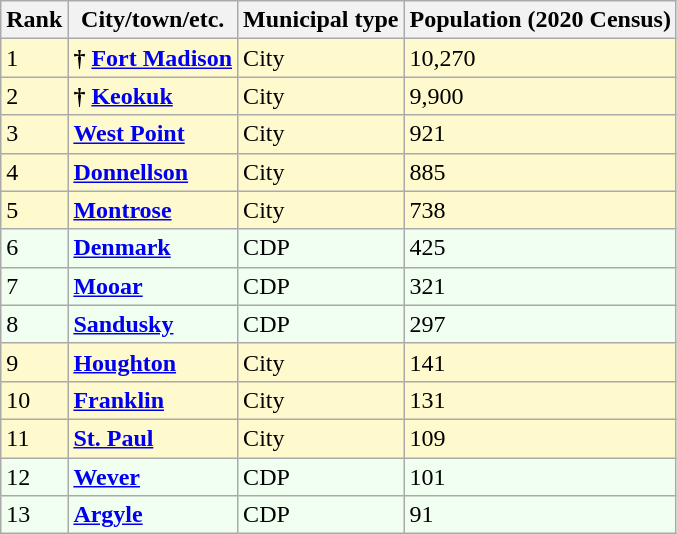<table class="wikitable sortable">
<tr>
<th>Rank</th>
<th>City/town/etc.</th>
<th>Municipal type</th>
<th>Population (2020 Census)</th>
</tr>
<tr style="background-color:#FFFACD;">
<td>1</td>
<td><strong>†</strong> <strong><a href='#'>Fort Madison</a></strong></td>
<td>City</td>
<td>10,270</td>
</tr>
<tr style="background-color:#FFFACD;">
<td>2</td>
<td><strong>†</strong> <strong><a href='#'>Keokuk</a></strong></td>
<td>City</td>
<td>9,900</td>
</tr>
<tr style="background-color:#FFFACD;">
<td>3</td>
<td><strong><a href='#'>West Point</a></strong></td>
<td>City</td>
<td>921</td>
</tr>
<tr style="background-color:#FFFACD;">
<td>4</td>
<td><strong><a href='#'>Donnellson</a></strong></td>
<td>City</td>
<td>885</td>
</tr>
<tr style="background-color:#FFFACD;">
<td>5</td>
<td><strong><a href='#'>Montrose</a></strong></td>
<td>City</td>
<td>738</td>
</tr>
<tr style="background-color:#F0FFF0;">
<td>6</td>
<td><strong><a href='#'>Denmark</a></strong></td>
<td>CDP</td>
<td>425</td>
</tr>
<tr style="background-color:#F0FFF0;">
<td>7</td>
<td><strong><a href='#'>Mooar</a></strong></td>
<td>CDP</td>
<td>321</td>
</tr>
<tr style="background-color:#F0FFF0;">
<td>8</td>
<td><strong><a href='#'>Sandusky</a></strong></td>
<td>CDP</td>
<td>297</td>
</tr>
<tr style="background-color:#FFFACD;">
<td>9</td>
<td><strong><a href='#'>Houghton</a></strong></td>
<td>City</td>
<td>141</td>
</tr>
<tr style="background-color:#FFFACD;">
<td>10</td>
<td><strong><a href='#'>Franklin</a></strong></td>
<td>City</td>
<td>131</td>
</tr>
<tr style="background-color:#FFFACD;">
<td>11</td>
<td><strong><a href='#'>St. Paul</a></strong></td>
<td>City</td>
<td>109</td>
</tr>
<tr style="background-color:#F0FFF0;">
<td>12</td>
<td><strong><a href='#'>Wever</a></strong></td>
<td>CDP</td>
<td>101</td>
</tr>
<tr style="background-color:#F0FFF0;">
<td>13</td>
<td><strong><a href='#'>Argyle</a></strong></td>
<td>CDP</td>
<td>91</td>
</tr>
</table>
